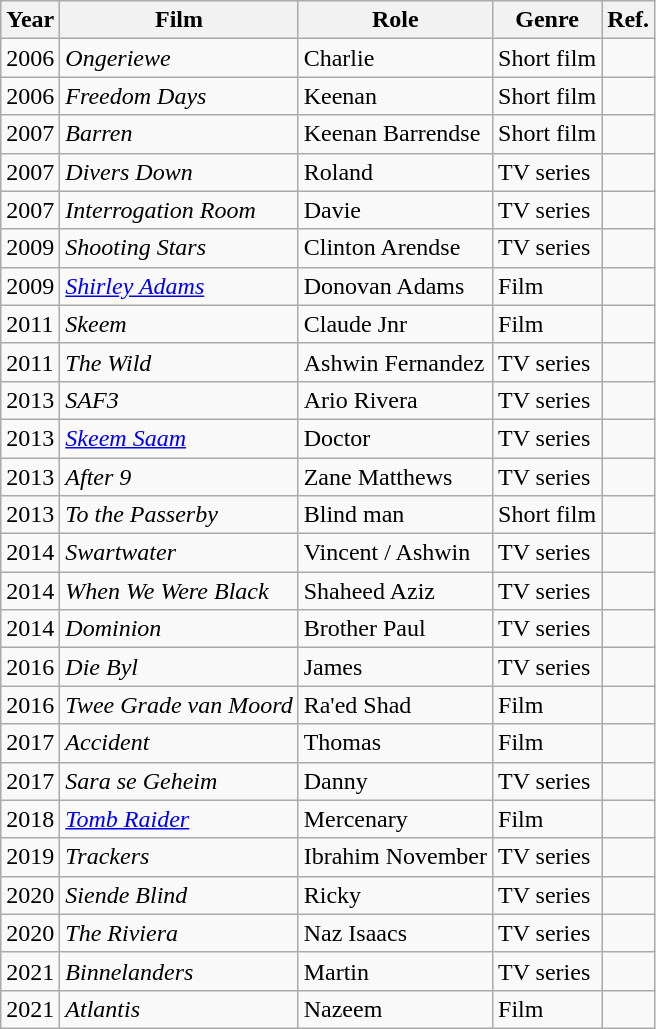<table class="wikitable">
<tr>
<th>Year</th>
<th>Film</th>
<th>Role</th>
<th>Genre</th>
<th>Ref.</th>
</tr>
<tr>
<td>2006</td>
<td><em>Ongeriewe</em></td>
<td>Charlie</td>
<td>Short film</td>
<td></td>
</tr>
<tr>
<td>2006</td>
<td><em>Freedom Days</em></td>
<td>Keenan</td>
<td>Short film</td>
<td></td>
</tr>
<tr>
<td>2007</td>
<td><em>Barren</em></td>
<td>Keenan Barrendse</td>
<td>Short film</td>
<td></td>
</tr>
<tr>
<td>2007</td>
<td><em>Divers Down</em></td>
<td>Roland</td>
<td>TV series</td>
<td></td>
</tr>
<tr>
<td>2007</td>
<td><em>Interrogation Room</em></td>
<td>Davie</td>
<td>TV series</td>
<td></td>
</tr>
<tr>
<td>2009</td>
<td><em>Shooting Stars</em></td>
<td>Clinton Arendse</td>
<td>TV series</td>
<td></td>
</tr>
<tr>
<td>2009</td>
<td><em><a href='#'>Shirley Adams</a></em></td>
<td>Donovan Adams</td>
<td>Film</td>
<td></td>
</tr>
<tr>
<td>2011</td>
<td><em>Skeem</em></td>
<td>Claude Jnr</td>
<td>Film</td>
<td></td>
</tr>
<tr>
<td>2011</td>
<td><em>The Wild</em></td>
<td>Ashwin Fernandez</td>
<td>TV series</td>
<td></td>
</tr>
<tr>
<td>2013</td>
<td><em>SAF3</em></td>
<td>Ario Rivera</td>
<td>TV series</td>
<td></td>
</tr>
<tr>
<td>2013</td>
<td><em><a href='#'>Skeem Saam</a></em></td>
<td>Doctor</td>
<td>TV series</td>
<td></td>
</tr>
<tr>
<td>2013</td>
<td><em>After 9</em></td>
<td>Zane Matthews</td>
<td>TV series</td>
<td></td>
</tr>
<tr>
<td>2013</td>
<td><em>To the Passerby</em></td>
<td>Blind man</td>
<td>Short film</td>
<td></td>
</tr>
<tr>
<td>2014</td>
<td><em>Swartwater</em></td>
<td>Vincent / Ashwin</td>
<td>TV series</td>
<td></td>
</tr>
<tr>
<td>2014</td>
<td><em>When We Were Black</em></td>
<td>Shaheed Aziz</td>
<td>TV series</td>
<td></td>
</tr>
<tr>
<td>2014</td>
<td><em>Dominion</em></td>
<td>Brother Paul</td>
<td>TV series</td>
<td></td>
</tr>
<tr>
<td>2016</td>
<td><em>Die Byl</em></td>
<td>James</td>
<td>TV series</td>
<td></td>
</tr>
<tr>
<td>2016</td>
<td><em>Twee Grade van Moord</em></td>
<td>Ra'ed Shad</td>
<td>Film</td>
<td></td>
</tr>
<tr>
<td>2017</td>
<td><em>Accident</em></td>
<td>Thomas</td>
<td>Film</td>
<td></td>
</tr>
<tr>
<td>2017</td>
<td><em>Sara se Geheim</em></td>
<td>Danny</td>
<td>TV series</td>
<td></td>
</tr>
<tr>
<td>2018</td>
<td><em><a href='#'>Tomb Raider</a></em></td>
<td>Mercenary</td>
<td>Film</td>
<td></td>
</tr>
<tr>
<td>2019</td>
<td><em>Trackers</em></td>
<td>Ibrahim November</td>
<td>TV series</td>
<td></td>
</tr>
<tr>
<td>2020</td>
<td><em>Siende Blind</em></td>
<td>Ricky</td>
<td>TV series</td>
<td></td>
</tr>
<tr>
<td>2020</td>
<td><em>The Riviera</em></td>
<td>Naz Isaacs</td>
<td>TV series</td>
<td></td>
</tr>
<tr>
<td>2021</td>
<td><em>Binnelanders</em></td>
<td>Martin</td>
<td>TV series</td>
<td></td>
</tr>
<tr>
<td>2021</td>
<td><em>Atlantis</em></td>
<td>Nazeem</td>
<td>Film</td>
<td></td>
</tr>
</table>
